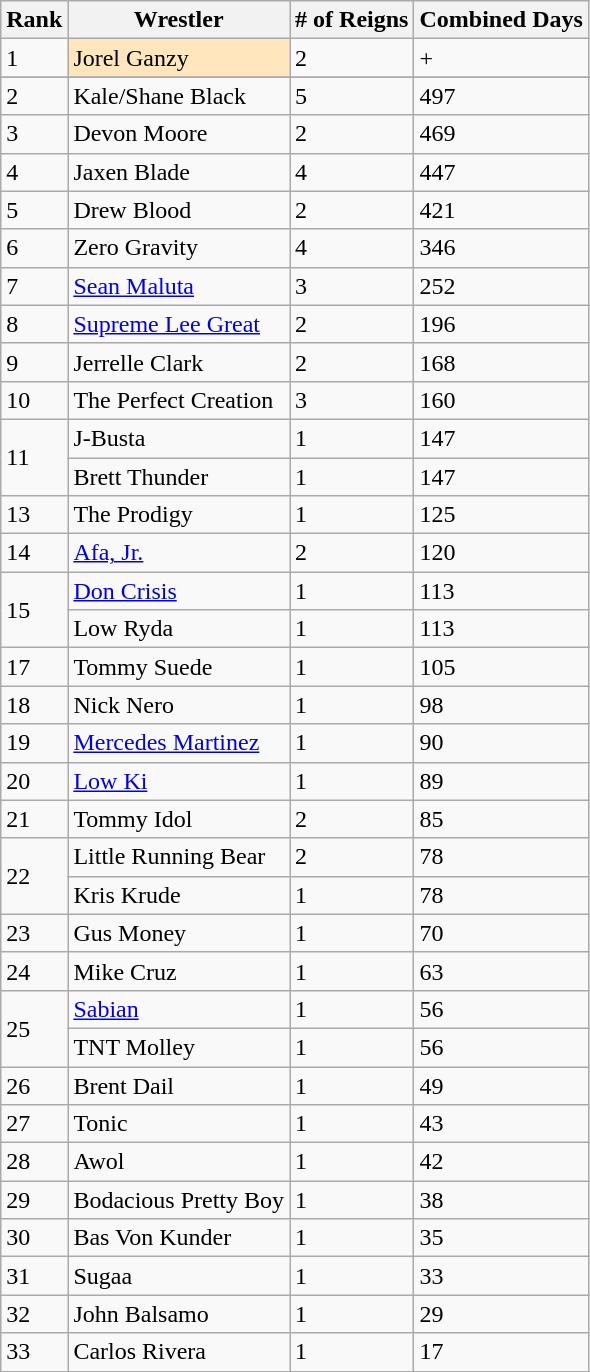<table class="wikitable sortable">
<tr>
<th>Rank</th>
<th>Wrestler</th>
<th># of Reigns</th>
<th>Combined Days</th>
</tr>
<tr>
<td>1</td>
<td style="background: #ffe6bd;">Jorel Ganzy</td>
<td>2</td>
<td>+</td>
</tr>
<tr>
</tr>
<tr>
<td>2</td>
<td>Kale/Shane Black</td>
<td>5</td>
<td>497</td>
</tr>
<tr>
<td>3</td>
<td>Devon Moore</td>
<td>2</td>
<td>469</td>
</tr>
<tr>
<td>4</td>
<td>Jaxen Blade</td>
<td>4</td>
<td>447</td>
</tr>
<tr>
<td>5</td>
<td>Drew Blood</td>
<td>2</td>
<td>421</td>
</tr>
<tr>
<td>6</td>
<td>Zero Gravity</td>
<td>4</td>
<td>346</td>
</tr>
<tr>
<td>7</td>
<td><a href='#'>Sean Maluta</a></td>
<td>3</td>
<td>252</td>
</tr>
<tr>
<td>8</td>
<td><a href='#'>Supreme Lee Great</a></td>
<td>2</td>
<td>196</td>
</tr>
<tr>
<td>9</td>
<td>Jerrelle Clark</td>
<td>2</td>
<td>168</td>
</tr>
<tr>
<td>10</td>
<td>The Perfect Creation</td>
<td>3</td>
<td>160</td>
</tr>
<tr>
<td rowspan=2>11</td>
<td>J-Busta</td>
<td>1</td>
<td>147</td>
</tr>
<tr>
<td>Brett Thunder</td>
<td>1</td>
<td>147</td>
</tr>
<tr>
<td>13</td>
<td>The Prodigy</td>
<td>1</td>
<td>125</td>
</tr>
<tr>
<td>14</td>
<td><a href='#'>Afa, Jr.</a></td>
<td>2</td>
<td>120</td>
</tr>
<tr>
<td rowspan=2>15</td>
<td><a href='#'>Don Crisis</a></td>
<td>1</td>
<td>113</td>
</tr>
<tr>
<td>Low Ryda</td>
<td>1</td>
<td>113</td>
</tr>
<tr>
<td>17</td>
<td>Tommy Suede</td>
<td>1</td>
<td>105</td>
</tr>
<tr>
<td>18</td>
<td>Nick Nero</td>
<td>1</td>
<td>98</td>
</tr>
<tr>
<td>19</td>
<td><a href='#'>Mercedes Martinez</a></td>
<td>1</td>
<td>90</td>
</tr>
<tr>
<td>20</td>
<td><a href='#'>Low Ki</a></td>
<td>1</td>
<td>89</td>
</tr>
<tr>
<td>21</td>
<td>Tommy Idol</td>
<td>2</td>
<td>85</td>
</tr>
<tr>
<td rowspan=2>22</td>
<td>Little Running Bear</td>
<td>2</td>
<td>78</td>
</tr>
<tr>
<td>Kris Krude</td>
<td>1</td>
<td>78</td>
</tr>
<tr>
<td>23</td>
<td>Gus Money</td>
<td>1</td>
<td>70</td>
</tr>
<tr>
<td>24</td>
<td>Mike Cruz</td>
<td>1</td>
<td>63</td>
</tr>
<tr>
<td rowspan=2>25</td>
<td><a href='#'>Sabian</a></td>
<td>1</td>
<td>56</td>
</tr>
<tr>
<td>TNT Molley</td>
<td>1</td>
<td>56</td>
</tr>
<tr>
<td>26</td>
<td>Brent Dail</td>
<td>1</td>
<td>49</td>
</tr>
<tr>
<td>27</td>
<td>Tonic</td>
<td>1</td>
<td>43</td>
</tr>
<tr>
<td>28</td>
<td>Awol</td>
<td>1</td>
<td>42</td>
</tr>
<tr>
<td>29</td>
<td>Bodacious Pretty Boy</td>
<td>1</td>
<td>38</td>
</tr>
<tr>
<td>30</td>
<td>Bas Von Kunder</td>
<td>1</td>
<td>35</td>
</tr>
<tr>
<td>31</td>
<td>Sugaa</td>
<td>1</td>
<td>33</td>
</tr>
<tr>
<td>32</td>
<td>John Balsamo</td>
<td>1</td>
<td>29</td>
</tr>
<tr>
<td>33</td>
<td>Carlos Rivera</td>
<td>1</td>
<td>17</td>
</tr>
</table>
